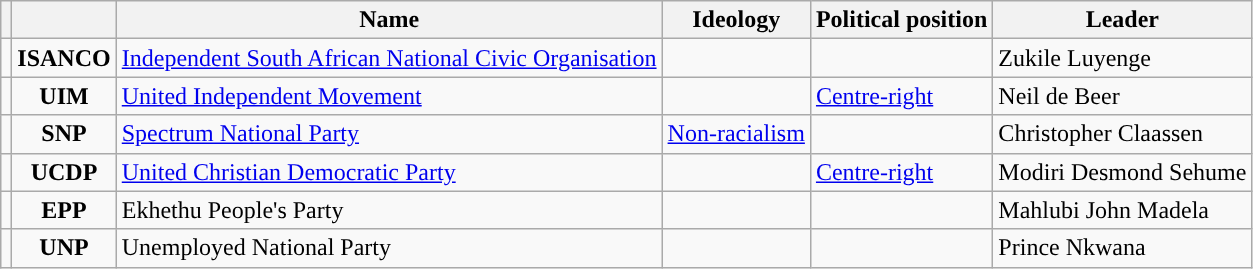<table class="wikitable">
<tr>
<th></th>
<th></th>
<th>Name</th>
<th>Ideology</th>
<th>Political position</th>
<th>Leader</th>
</tr>
<tr>
<td style="background:"></td>
<td style="text-align:center;"><strong>ISANCO</strong></td>
<td><a href='#'>Independent South African National Civic Organisation</a></td>
<td></td>
<td></td>
<td>Zukile Luyenge</td>
</tr>
<tr>
<td style="background:"></td>
<td style="text-align:center;"><strong>UIM</strong></td>
<td><a href='#'>United Independent Movement</a></td>
<td></td>
<td><a href='#'>Centre-right</a></td>
<td>Neil de Beer</td>
</tr>
<tr>
<td style="background:"></td>
<td style="text-align:center;"><strong>SNP</strong></td>
<td><a href='#'>Spectrum National Party</a></td>
<td><a href='#'>Non-racialism</a></td>
<td></td>
<td>Christopher Claassen</td>
</tr>
<tr>
<td style="background:"></td>
<td style="text-align:center;"><strong>UCDP</strong></td>
<td><a href='#'>United Christian Democratic Party</a></td>
<td></td>
<td><a href='#'>Centre-right</a></td>
<td>Modiri Desmond Sehume</td>
</tr>
<tr>
<td style="background:"></td>
<td style="text-align:center;"><strong>EPP</strong></td>
<td>Ekhethu People's Party</td>
<td></td>
<td></td>
<td>Mahlubi John Madela</td>
</tr>
<tr>
<td style="background:"></td>
<td style="text-align:center;"><strong>UNP</strong></td>
<td>Unemployed National Party</td>
<td></td>
<td></td>
<td>Prince Nkwana</td>
</tr>
</table>
